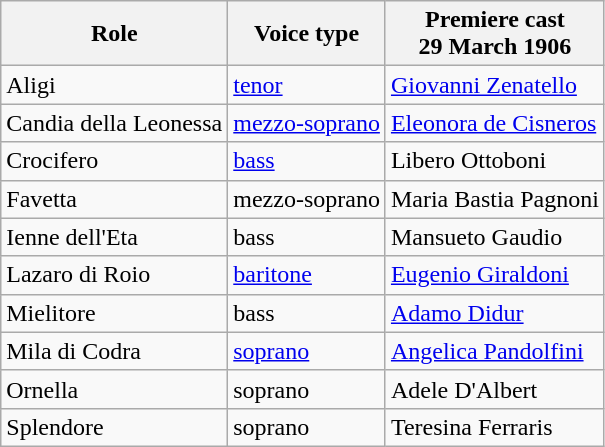<table class="wikitable">
<tr>
<th>Role</th>
<th>Voice type</th>
<th>Premiere cast<br>29 March 1906</th>
</tr>
<tr>
<td>Aligi</td>
<td><a href='#'>tenor</a></td>
<td><a href='#'>Giovanni Zenatello</a></td>
</tr>
<tr>
<td>Candia della Leonessa</td>
<td><a href='#'>mezzo-soprano</a></td>
<td><a href='#'>Eleonora de Cisneros</a></td>
</tr>
<tr>
<td>Crocifero</td>
<td><a href='#'>bass</a></td>
<td>Libero Ottoboni</td>
</tr>
<tr>
<td>Favetta</td>
<td>mezzo-soprano</td>
<td>Maria Bastia Pagnoni</td>
</tr>
<tr>
<td>Ienne dell'Eta</td>
<td>bass</td>
<td>Mansueto Gaudio</td>
</tr>
<tr>
<td>Lazaro di Roio</td>
<td><a href='#'>baritone</a></td>
<td><a href='#'>Eugenio Giraldoni</a></td>
</tr>
<tr>
<td>Mielitore</td>
<td>bass</td>
<td><a href='#'>Adamo Didur</a></td>
</tr>
<tr>
<td>Mila di Codra</td>
<td><a href='#'>soprano</a></td>
<td><a href='#'>Angelica Pandolfini</a></td>
</tr>
<tr>
<td>Ornella</td>
<td>soprano</td>
<td>Adele D'Albert</td>
</tr>
<tr>
<td>Splendore</td>
<td>soprano</td>
<td>Teresina Ferraris</td>
</tr>
</table>
